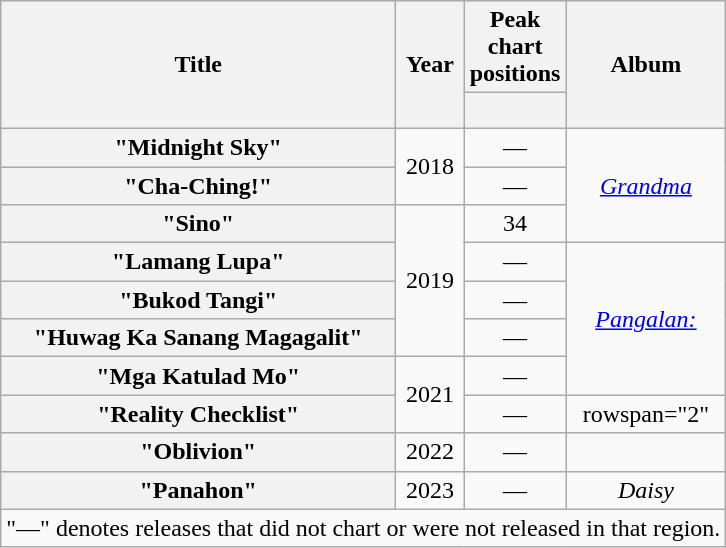<table class="wikitable plainrowheaders" style="text-align:center">
<tr>
<th scope="col" rowspan="2">Title</th>
<th scope="col" rowspan="2">Year</th>
<th scope="col" colspan="1">Peak chart positions</th>
<th scope="col" rowspan="2">Album</th>
</tr>
<tr>
<th scope="col" style="font-size:90%; width:2.75em"><a href='#'></a><br></th>
</tr>
<tr>
<th scope="row">"Midnight Sky"</th>
<td rowspan="2">2018</td>
<td>—</td>
<td rowspan="3"><em><a href='#'>Grandma</a></em></td>
</tr>
<tr>
<th scope="row">"Cha-Ching!"</th>
<td>—</td>
</tr>
<tr>
<th scope="row">"Sino"</th>
<td rowspan="4">2019</td>
<td>34</td>
</tr>
<tr>
<th scope="row">"Lamang Lupa"</th>
<td>—</td>
<td rowspan="4"><em><a href='#'>Pangalan:</a></em></td>
</tr>
<tr>
<th scope="row">"Bukod Tangi"</th>
<td>—</td>
</tr>
<tr>
<th scope="row">"Huwag Ka Sanang Magagalit"</th>
<td>—</td>
</tr>
<tr>
<th scope="row">"Mga Katulad Mo"</th>
<td rowspan="2">2021</td>
<td>—</td>
</tr>
<tr>
<th scope="row">"Reality Checklist"</th>
<td>—</td>
<td>rowspan="2" </td>
</tr>
<tr>
<th scope="row">"Oblivion"</th>
<td>2022</td>
<td>—</td>
</tr>
<tr>
<th scope="row">"Panahon"</th>
<td>2023</td>
<td>—</td>
<td><em>Daisy</em></td>
</tr>
<tr>
<td colspan="5">"—" denotes releases that did not chart or were not released in that region.</td>
</tr>
</table>
